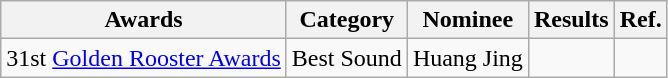<table class="wikitable">
<tr>
<th>Awards</th>
<th>Category</th>
<th>Nominee</th>
<th>Results</th>
<th>Ref.</th>
</tr>
<tr>
<td>31st <a href='#'>Golden Rooster Awards</a></td>
<td>Best Sound</td>
<td>Huang Jing</td>
<td></td>
<td></td>
</tr>
</table>
